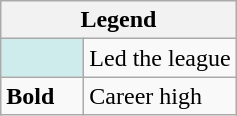<table class="wikitable">
<tr>
<th colspan="2">Legend</th>
</tr>
<tr>
<td style="background:#cfecec; width:3em;"></td>
<td>Led the league</td>
</tr>
<tr>
<td style="width:3em;"><strong>Bold</strong></td>
<td>Career high</td>
</tr>
</table>
